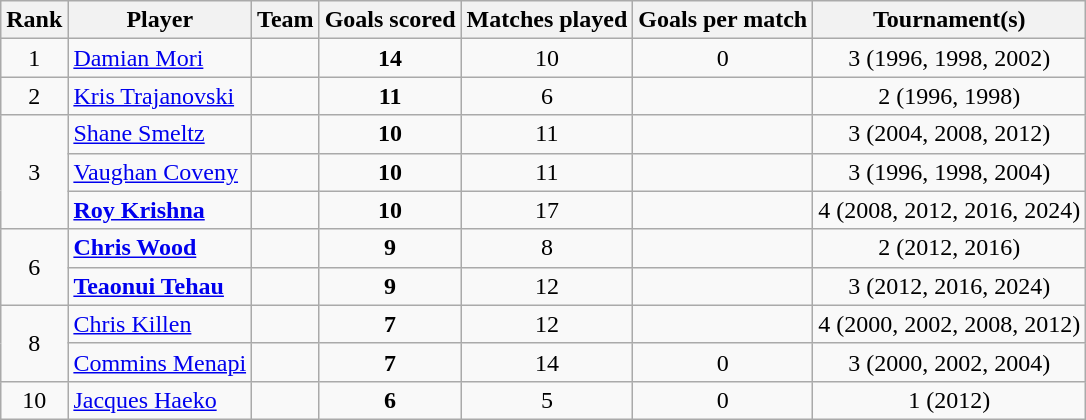<table class="wikitable sortable plainrowheaders" style="text-align: center">
<tr>
<th>Rank</th>
<th>Player</th>
<th>Team</th>
<th>Goals scored</th>
<th>Matches played</th>
<th>Goals per match</th>
<th>Tournament(s)</th>
</tr>
<tr>
<td>1</td>
<td align=left><a href='#'>Damian Mori</a></td>
<td align=left></td>
<td><strong>14</strong></td>
<td>10</td>
<td>0</td>
<td>3 (1996, 1998, 2002)</td>
</tr>
<tr>
<td>2</td>
<td align=left><a href='#'>Kris Trajanovski</a></td>
<td align=left></td>
<td><strong>11</strong></td>
<td>6</td>
<td></td>
<td>2 (1996, 1998)</td>
</tr>
<tr>
<td rowspan=3>3</td>
<td align=left><a href='#'>Shane Smeltz</a></td>
<td align=left></td>
<td><strong>10</strong></td>
<td>11</td>
<td></td>
<td>3 (2004, 2008, 2012)</td>
</tr>
<tr>
<td align=left><a href='#'>Vaughan Coveny</a></td>
<td align=left></td>
<td><strong>10</strong></td>
<td>11</td>
<td></td>
<td>3 (1996, 1998, 2004)</td>
</tr>
<tr>
<td align=left><strong><a href='#'>Roy Krishna</a></strong></td>
<td align=left></td>
<td><strong>10</strong></td>
<td>17</td>
<td></td>
<td>4 (2008, 2012, 2016, 2024)</td>
</tr>
<tr>
<td rowspan=2>6</td>
<td align=left><strong><a href='#'>Chris Wood</a></strong></td>
<td align=left></td>
<td><strong>9</strong></td>
<td>8</td>
<td></td>
<td>2 (2012, 2016)</td>
</tr>
<tr>
<td align=left><strong><a href='#'>Teaonui Tehau</a></strong></td>
<td align=left></td>
<td><strong>9</strong></td>
<td>12</td>
<td></td>
<td>3 (2012, 2016, 2024)</td>
</tr>
<tr>
<td rowspan=2>8</td>
<td align=left><a href='#'>Chris Killen</a></td>
<td align=left></td>
<td><strong>7</strong></td>
<td>12</td>
<td></td>
<td>4 (2000, 2002, 2008, 2012)</td>
</tr>
<tr>
<td align=left><a href='#'>Commins Menapi</a></td>
<td align=left></td>
<td><strong>7</strong></td>
<td>14</td>
<td>0</td>
<td>3 (2000, 2002, 2004)</td>
</tr>
<tr>
<td>10</td>
<td align=left><a href='#'>Jacques Haeko</a></td>
<td align=left></td>
<td><strong>6</strong></td>
<td>5</td>
<td>0</td>
<td>1 (2012)</td>
</tr>
</table>
